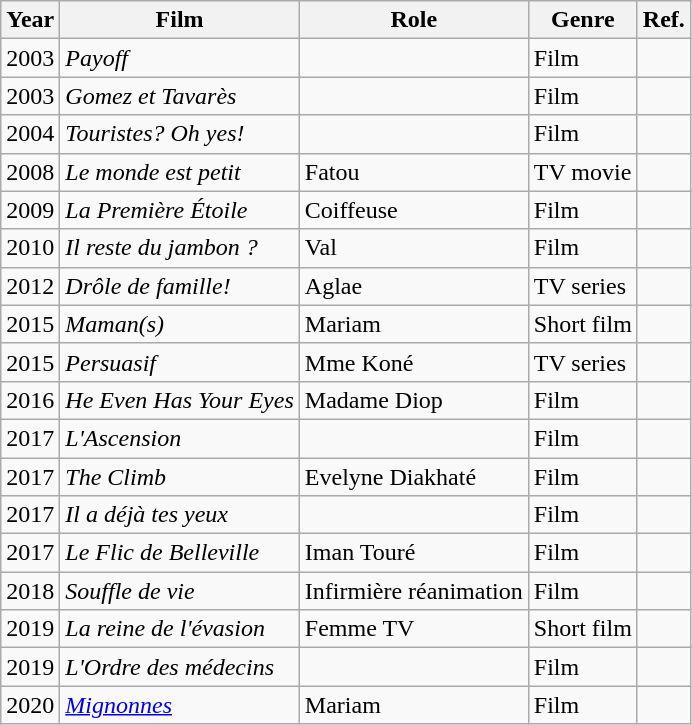<table class="wikitable">
<tr>
<th>Year</th>
<th>Film</th>
<th>Role</th>
<th>Genre</th>
<th>Ref.</th>
</tr>
<tr>
<td>2003</td>
<td><em>Payoff</em></td>
<td></td>
<td>Film</td>
<td></td>
</tr>
<tr>
<td>2003</td>
<td><em>Gomez et Tavarès</em></td>
<td></td>
<td>Film</td>
<td></td>
</tr>
<tr>
<td>2004</td>
<td><em>Touristes? Oh yes!</em></td>
<td></td>
<td>Film</td>
<td></td>
</tr>
<tr>
<td>2008</td>
<td><em>Le monde est petit</em></td>
<td>Fatou</td>
<td>TV movie</td>
<td></td>
</tr>
<tr>
<td>2009</td>
<td><em>La Première Étoile</em></td>
<td>Coiffeuse</td>
<td>Film</td>
<td></td>
</tr>
<tr>
<td>2010</td>
<td><em>Il reste du jambon ?</em></td>
<td>Val</td>
<td>Film</td>
<td></td>
</tr>
<tr>
<td>2012</td>
<td><em>Drôle de famille!</em></td>
<td>Aglae</td>
<td>TV series</td>
<td></td>
</tr>
<tr>
<td>2015</td>
<td><em>Maman(s)</em></td>
<td>Mariam</td>
<td>Short film</td>
<td></td>
</tr>
<tr>
<td>2015</td>
<td><em>Persuasif</em></td>
<td>Mme Koné</td>
<td>TV series</td>
<td></td>
</tr>
<tr>
<td>2016</td>
<td><em>He Even Has Your Eyes</em></td>
<td>Madame Diop</td>
<td>Film</td>
<td></td>
</tr>
<tr>
<td>2017</td>
<td><em>L'Ascension</em></td>
<td></td>
<td>Film</td>
<td></td>
</tr>
<tr>
<td>2017</td>
<td><em>The Climb</em></td>
<td>Evelyne Diakhaté</td>
<td>Film</td>
<td></td>
</tr>
<tr>
<td>2017</td>
<td><em>Il a déjà tes yeux</em></td>
<td></td>
<td>Film</td>
<td></td>
</tr>
<tr>
<td>2017</td>
<td><em>Le Flic de Belleville</em></td>
<td>Iman Touré</td>
<td>Film</td>
<td></td>
</tr>
<tr>
<td>2018</td>
<td><em>Souffle de vie</em></td>
<td>Infirmière réanimation</td>
<td>Film</td>
<td></td>
</tr>
<tr>
<td>2019</td>
<td><em>La reine de l'évasion</em></td>
<td>Femme TV</td>
<td>Short film</td>
<td></td>
</tr>
<tr>
<td>2019</td>
<td><em>L'Ordre des médecins</em></td>
<td></td>
<td>Film</td>
<td></td>
</tr>
<tr>
<td>2020</td>
<td><em><a href='#'>Mignonnes</a></em></td>
<td>Mariam</td>
<td>Film</td>
<td></td>
</tr>
</table>
